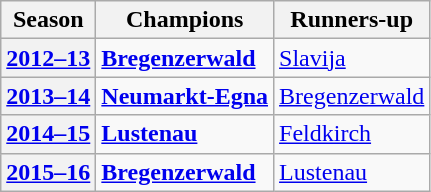<table class="wikitable">
<tr>
<th>Season</th>
<th>Champions</th>
<th>Runners-up</th>
</tr>
<tr>
<th><a href='#'>2012–13</a></th>
<td><strong><a href='#'>Bregenzerwald</a></strong></td>
<td><a href='#'>Slavija</a></td>
</tr>
<tr>
<th><a href='#'>2013–14</a></th>
<td><strong><a href='#'>Neumarkt-Egna</a></strong></td>
<td><a href='#'>Bregenzerwald</a></td>
</tr>
<tr>
<th><a href='#'>2014–15</a></th>
<td><strong><a href='#'>Lustenau</a></strong></td>
<td><a href='#'>Feldkirch</a></td>
</tr>
<tr>
<th><a href='#'>2015–16</a></th>
<td><strong><a href='#'>Bregenzerwald</a></strong></td>
<td><a href='#'>Lustenau</a></td>
</tr>
</table>
